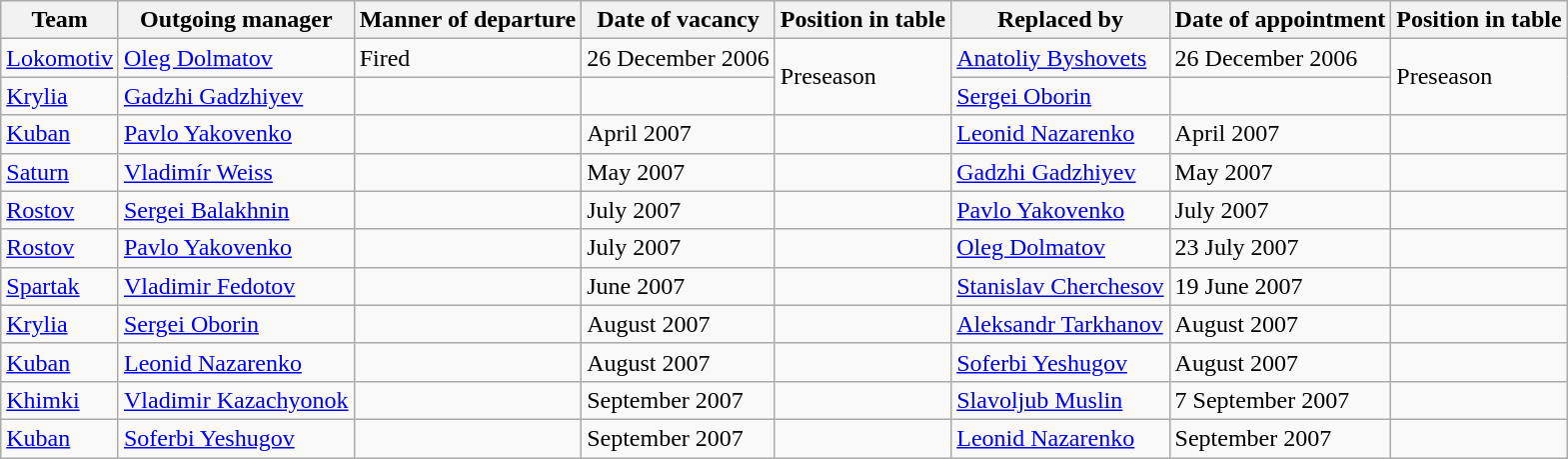<table class="wikitable">
<tr>
<th>Team</th>
<th>Outgoing manager</th>
<th>Manner of departure</th>
<th>Date of vacancy</th>
<th>Position in table</th>
<th>Replaced by</th>
<th>Date of appointment</th>
<th>Position in table</th>
</tr>
<tr>
<td><a href='#'>Lokomotiv</a></td>
<td> <a href='#'>Oleg Dolmatov</a></td>
<td>Fired</td>
<td>26 December 2006</td>
<td rowspan="2">Preseason</td>
<td> <a href='#'>Anatoliy Byshovets</a></td>
<td>26 December 2006</td>
<td rowspan="2">Preseason</td>
</tr>
<tr>
<td><a href='#'>Krylia</a></td>
<td> <a href='#'>Gadzhi Gadzhiyev</a></td>
<td></td>
<td></td>
<td> <a href='#'>Sergei Oborin</a></td>
<td></td>
</tr>
<tr>
<td><a href='#'>Kuban</a></td>
<td> <a href='#'>Pavlo Yakovenko</a></td>
<td></td>
<td>April 2007</td>
<td></td>
<td> <a href='#'>Leonid Nazarenko</a> </td>
<td>April 2007</td>
<td></td>
</tr>
<tr>
<td><a href='#'>Saturn</a></td>
<td> <a href='#'>Vladimír Weiss</a></td>
<td></td>
<td>May 2007</td>
<td></td>
<td> <a href='#'>Gadzhi Gadzhiyev</a></td>
<td>May 2007</td>
<td></td>
</tr>
<tr>
<td><a href='#'>Rostov</a></td>
<td> <a href='#'>Sergei Balakhnin</a></td>
<td></td>
<td>July 2007</td>
<td></td>
<td> <a href='#'>Pavlo Yakovenko</a></td>
<td>July 2007</td>
<td></td>
</tr>
<tr>
<td><a href='#'>Rostov</a></td>
<td> <a href='#'>Pavlo Yakovenko</a></td>
<td></td>
<td>July 2007</td>
<td></td>
<td> <a href='#'>Oleg Dolmatov</a></td>
<td>23 July 2007</td>
<td></td>
</tr>
<tr>
<td><a href='#'>Spartak</a></td>
<td> <a href='#'>Vladimir Fedotov</a></td>
<td></td>
<td>June 2007</td>
<td></td>
<td> <a href='#'>Stanislav Cherchesov</a></td>
<td>19 June 2007</td>
<td></td>
</tr>
<tr>
<td><a href='#'>Krylia</a></td>
<td> <a href='#'>Sergei Oborin</a></td>
<td></td>
<td>August 2007</td>
<td></td>
<td> <a href='#'>Aleksandr Tarkhanov</a></td>
<td>August 2007</td>
<td></td>
</tr>
<tr>
<td><a href='#'>Kuban</a></td>
<td> <a href='#'>Leonid Nazarenko</a> </td>
<td></td>
<td>August 2007</td>
<td></td>
<td> <a href='#'>Soferbi Yeshugov</a></td>
<td>August 2007</td>
<td></td>
</tr>
<tr>
<td><a href='#'>Khimki</a></td>
<td> <a href='#'>Vladimir Kazachyonok</a></td>
<td></td>
<td>September 2007</td>
<td></td>
<td> <a href='#'>Slavoljub Muslin</a></td>
<td>7 September 2007</td>
<td></td>
</tr>
<tr>
<td><a href='#'>Kuban</a></td>
<td> <a href='#'>Soferbi Yeshugov</a></td>
<td></td>
<td>September 2007</td>
<td></td>
<td> <a href='#'>Leonid Nazarenko</a> </td>
<td>September 2007</td>
<td></td>
</tr>
</table>
